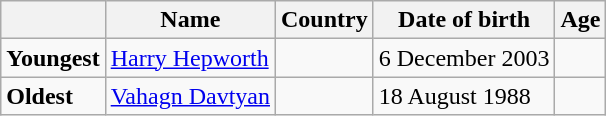<table class="wikitable">
<tr>
<th></th>
<th><strong>Name</strong></th>
<th><strong>Country</strong></th>
<th><strong>Date of birth</strong></th>
<th><strong>Age</strong></th>
</tr>
<tr>
<td><strong>Youngest</strong></td>
<td><a href='#'>Harry Hepworth</a></td>
<td></td>
<td>6 December 2003</td>
<td></td>
</tr>
<tr>
<td><strong>Oldest</strong></td>
<td><a href='#'>Vahagn Davtyan</a></td>
<td></td>
<td>18 August 1988</td>
<td></td>
</tr>
</table>
